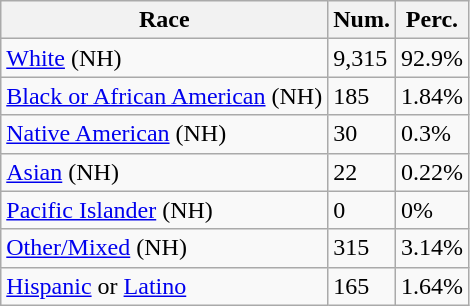<table class="wikitable">
<tr>
<th>Race</th>
<th>Num.</th>
<th>Perc.</th>
</tr>
<tr>
<td><a href='#'>White</a> (NH)</td>
<td>9,315</td>
<td>92.9%</td>
</tr>
<tr>
<td><a href='#'>Black or African American</a> (NH)</td>
<td>185</td>
<td>1.84%</td>
</tr>
<tr>
<td><a href='#'>Native American</a> (NH)</td>
<td>30</td>
<td>0.3%</td>
</tr>
<tr>
<td><a href='#'>Asian</a> (NH)</td>
<td>22</td>
<td>0.22%</td>
</tr>
<tr>
<td><a href='#'>Pacific Islander</a> (NH)</td>
<td>0</td>
<td>0%</td>
</tr>
<tr>
<td><a href='#'>Other/Mixed</a> (NH)</td>
<td>315</td>
<td>3.14%</td>
</tr>
<tr>
<td><a href='#'>Hispanic</a> or <a href='#'>Latino</a></td>
<td>165</td>
<td>1.64%</td>
</tr>
</table>
